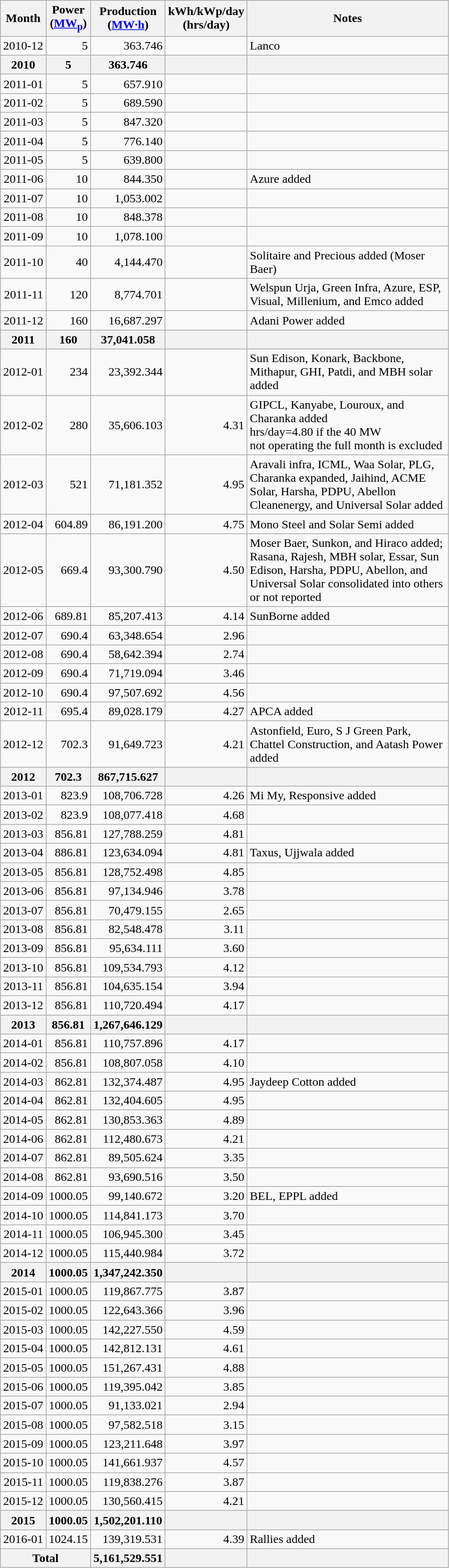<table class="wikitable sortable collapsible collapsed">
<tr>
<th scope="col">Month</th>
<th scope="col">Power<br>(<a href='#'>MW<sub>p</sub></a>)</th>
<th scope="col">Production<br>(<a href='#'>MW·h</a>)</th>
<th scope="col">kWh/kWp/day<br>(hrs/day)</th>
<th scope="col" width="260">Notes</th>
</tr>
<tr align=right>
<td>2010-12</td>
<td>5</td>
<td>363.746</td>
<td></td>
<td align=left>Lanco</td>
</tr>
<tr align=right>
<th>2010</th>
<th>5</th>
<th>363.746</th>
<th></th>
<th align=left></th>
</tr>
<tr align=right>
<td>2011-01</td>
<td>5</td>
<td>657.910</td>
<td></td>
<td align=left></td>
</tr>
<tr align=right>
<td>2011-02</td>
<td>5</td>
<td>689.590</td>
<td></td>
<td align=left></td>
</tr>
<tr align=right>
<td>2011-03</td>
<td>5</td>
<td>847.320</td>
<td></td>
<td align=left></td>
</tr>
<tr align=right>
<td>2011-04</td>
<td>5</td>
<td>776.140</td>
<td></td>
<td align=left></td>
</tr>
<tr align=right>
<td>2011-05</td>
<td>5</td>
<td>639.800</td>
<td></td>
<td align=left></td>
</tr>
<tr align=right>
<td>2011-06</td>
<td>10</td>
<td>844.350</td>
<td></td>
<td align=left>Azure added</td>
</tr>
<tr align=right>
<td>2011-07</td>
<td>10</td>
<td>1,053.002</td>
<td></td>
<td align=left></td>
</tr>
<tr align=right>
<td>2011-08</td>
<td>10</td>
<td>848.378</td>
<td></td>
<td align=left></td>
</tr>
<tr align=right>
<td>2011-09</td>
<td>10</td>
<td>1,078.100</td>
<td></td>
<td align=left></td>
</tr>
<tr align=right>
<td>2011-10</td>
<td>40</td>
<td>4,144.470</td>
<td></td>
<td align=left>Solitaire and Precious added (Moser Baer)</td>
</tr>
<tr align=right>
<td>2011-11</td>
<td>120</td>
<td>8,774.701</td>
<td></td>
<td align=left>Welspun Urja, Green Infra, Azure, ESP, Visual, Millenium, and Emco added</td>
</tr>
<tr align=right>
<td>2011-12</td>
<td>160</td>
<td>16,687.297</td>
<td></td>
<td align=left>Adani Power added</td>
</tr>
<tr align=right>
<th>2011</th>
<th>160</th>
<th>37,041.058</th>
<th></th>
<th align=left></th>
</tr>
<tr align=right>
<td>2012-01</td>
<td>234</td>
<td>23,392.344</td>
<td></td>
<td align=left>Sun Edison, Konark, Backbone, Mithapur, GHI, Patdi, and MBH solar added</td>
</tr>
<tr align=right>
<td>2012-02</td>
<td>280</td>
<td>35,606.103</td>
<td>4.31</td>
<td align=left>GIPCL, Kanyabe, Louroux, and Charanka added<br>hrs/day=4.80 if the 40 MW<br> not operating the full month is excluded</td>
</tr>
<tr align=right>
<td>2012-03</td>
<td>521</td>
<td>71,181.352</td>
<td>4.95</td>
<td align=left>Aravali infra, ICML, Waa Solar, PLG, Charanka expanded, Jaihind, ACME Solar, Harsha, PDPU, Abellon Cleanenergy, and Universal Solar added</td>
</tr>
<tr align=right>
<td>2012-04</td>
<td>604.89</td>
<td>86,191.200</td>
<td>4.75</td>
<td align=left>Mono Steel and Solar Semi added</td>
</tr>
<tr align=right>
<td>2012-05</td>
<td>669.4</td>
<td>93,300.790</td>
<td>4.50</td>
<td align=left>Moser Baer, Sunkon, and Hiraco added; Rasana, Rajesh, MBH solar, Essar, Sun Edison, Harsha, PDPU, Abellon, and Universal Solar consolidated into others or not reported</td>
</tr>
<tr align=right>
<td>2012-06</td>
<td>689.81</td>
<td>85,207.413</td>
<td>4.14</td>
<td align=left>SunBorne added</td>
</tr>
<tr align=right>
<td>2012-07</td>
<td>690.4</td>
<td>63,348.654</td>
<td>2.96</td>
<td align=left></td>
</tr>
<tr align=right>
<td>2012-08</td>
<td>690.4</td>
<td>58,642.394</td>
<td>2.74</td>
<td align=left></td>
</tr>
<tr align=right>
<td>2012-09</td>
<td>690.4</td>
<td>71,719.094</td>
<td>3.46</td>
<td align=left></td>
</tr>
<tr align=right>
<td>2012-10</td>
<td>690.4</td>
<td>97,507.692</td>
<td>4.56</td>
<td align=left></td>
</tr>
<tr align=right>
<td>2012-11</td>
<td>695.4</td>
<td>89,028.179</td>
<td>4.27</td>
<td align=left>APCA added</td>
</tr>
<tr align=right>
<td>2012-12</td>
<td>702.3</td>
<td>91,649.723</td>
<td>4.21</td>
<td align=left>Astonfield, Euro, S J Green Park, Chattel Construction, and Aatash Power added</td>
</tr>
<tr align=right>
<th>2012</th>
<th>702.3</th>
<th>867,715.627</th>
<th></th>
<th align=left></th>
</tr>
<tr align=right>
<td>2013-01</td>
<td>823.9</td>
<td>108,706.728</td>
<td>4.26</td>
<td align=left>Mi My, Responsive added</td>
</tr>
<tr align=right>
<td>2013-02</td>
<td>823.9</td>
<td>108,077.418</td>
<td>4.68</td>
<td align=left></td>
</tr>
<tr align=right>
<td>2013-03</td>
<td>856.81</td>
<td>127,788.259</td>
<td>4.81</td>
<td align=left></td>
</tr>
<tr align=right>
<td>2013-04</td>
<td>886.81</td>
<td>123,634.094</td>
<td>4.81</td>
<td align=left>Taxus, Ujjwala added</td>
</tr>
<tr align=right>
<td>2013-05</td>
<td>856.81</td>
<td>128,752.498</td>
<td>4.85</td>
<td align=left></td>
</tr>
<tr align=right>
<td>2013-06</td>
<td>856.81</td>
<td>97,134.946</td>
<td>3.78</td>
<td align=left></td>
</tr>
<tr align=right>
<td>2013-07</td>
<td>856.81</td>
<td>70,479.155</td>
<td>2.65</td>
<td align=left></td>
</tr>
<tr align=right>
<td>2013-08</td>
<td>856.81</td>
<td>82,548.478</td>
<td>3.11</td>
<td align=left></td>
</tr>
<tr align=right>
<td>2013-09</td>
<td>856.81</td>
<td>95,634.111</td>
<td>3.60</td>
<td align=left></td>
</tr>
<tr align=right>
<td>2013-10</td>
<td>856.81</td>
<td>109,534.793</td>
<td>4.12</td>
<td align=left></td>
</tr>
<tr align=right>
<td>2013-11</td>
<td>856.81</td>
<td>104,635.154</td>
<td>3.94</td>
<td align=left></td>
</tr>
<tr align=right>
<td>2013-12</td>
<td>856.81</td>
<td>110,720.494</td>
<td>4.17</td>
<td align=left></td>
</tr>
<tr align=right>
<th>2013</th>
<th>856.81</th>
<th>1,267,646.129</th>
<th></th>
<th align=left></th>
</tr>
<tr align=right>
<td>2014-01</td>
<td>856.81</td>
<td>110,757.896</td>
<td>4.17</td>
<td align=left></td>
</tr>
<tr align=right>
<td>2014-02</td>
<td>856.81</td>
<td>108,807.058</td>
<td>4.10</td>
<td align=left></td>
</tr>
<tr align=right>
<td>2014-03</td>
<td>862.81</td>
<td>132,374.487</td>
<td>4.95</td>
<td align=left>Jaydeep Cotton added</td>
</tr>
<tr align=right>
<td>2014-04</td>
<td>862.81</td>
<td>132,404.605</td>
<td>4.95</td>
<td align=left></td>
</tr>
<tr align=right>
<td>2014-05</td>
<td>862.81</td>
<td>130,853.363</td>
<td>4.89</td>
<td align=left></td>
</tr>
<tr align=right>
<td>2014-06</td>
<td>862.81</td>
<td>112,480.673</td>
<td>4.21</td>
<td align=left></td>
</tr>
<tr align=right>
<td>2014-07</td>
<td>862.81</td>
<td>89,505.624</td>
<td>3.35</td>
<td align=left></td>
</tr>
<tr align=right>
<td>2014-08</td>
<td>862.81</td>
<td>93,690.516</td>
<td>3.50</td>
<td align=left></td>
</tr>
<tr align=right>
<td>2014-09</td>
<td>1000.05</td>
<td>99,140.672</td>
<td>3.20</td>
<td align=left>BEL, EPPL added</td>
</tr>
<tr align=right>
<td>2014-10</td>
<td>1000.05</td>
<td>114,841.173</td>
<td>3.70</td>
<td align=left></td>
</tr>
<tr align=right>
<td>2014-11</td>
<td>1000.05</td>
<td>106,945.300</td>
<td>3.45</td>
<td align=left></td>
</tr>
<tr align=right>
<td>2014-12</td>
<td>1000.05</td>
<td>115,440.984</td>
<td>3.72</td>
<td align=left></td>
</tr>
<tr align=right>
<th>2014</th>
<th>1000.05</th>
<th>1,347,242.350</th>
<th></th>
<th align=left></th>
</tr>
<tr align=right>
<td>2015-01</td>
<td>1000.05</td>
<td>119,867.775</td>
<td>3.87</td>
<td align=left></td>
</tr>
<tr align=right>
<td>2015-02</td>
<td>1000.05</td>
<td>122,643.366</td>
<td>3.96</td>
<td align=left></td>
</tr>
<tr align=right>
<td>2015-03</td>
<td>1000.05</td>
<td>142,227.550</td>
<td>4.59</td>
<td align=left></td>
</tr>
<tr align=right>
<td>2015-04</td>
<td>1000.05</td>
<td>142,812.131</td>
<td>4.61</td>
<td align=left></td>
</tr>
<tr align=right>
<td>2015-05</td>
<td>1000.05</td>
<td>151,267.431</td>
<td>4.88</td>
<td align=left></td>
</tr>
<tr align=right>
<td>2015-06</td>
<td>1000.05</td>
<td>119,395.042</td>
<td>3.85</td>
<td align=left></td>
</tr>
<tr align=right>
<td>2015-07</td>
<td>1000.05</td>
<td>91,133.021</td>
<td>2.94</td>
<td align=left></td>
</tr>
<tr align=right>
<td>2015-08</td>
<td>1000.05</td>
<td>97,582.518</td>
<td>3.15</td>
<td align=left></td>
</tr>
<tr align=right>
<td>2015-09</td>
<td>1000.05</td>
<td>123,211.648</td>
<td>3.97</td>
<td align=left></td>
</tr>
<tr align=right>
<td>2015-10</td>
<td>1000.05</td>
<td>141,661.937</td>
<td>4.57</td>
<td align=left></td>
</tr>
<tr align=right>
<td>2015-11</td>
<td>1000.05</td>
<td>119,838.276</td>
<td>3.87</td>
<td align=left></td>
</tr>
<tr align=right>
<td>2015-12</td>
<td>1000.05</td>
<td>130,560.415</td>
<td>4.21</td>
<td align=left></td>
</tr>
<tr align=right>
<th>2015</th>
<th>1000.05</th>
<th>1,502,201.110</th>
<th></th>
<th align=left></th>
</tr>
<tr align=right>
<td>2016-01</td>
<td>1024.15</td>
<td>139,319.531</td>
<td>4.39</td>
<td align=left>Rallies added</td>
</tr>
<tr class=sortbottom>
<th colspan=2>Total</th>
<th>5,161,529.551</th>
<th></th>
<th></th>
</tr>
</table>
